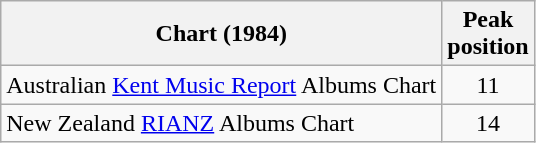<table class="wikitable">
<tr>
<th>Chart (1984)</th>
<th>Peak<br>position</th>
</tr>
<tr>
<td>Australian <a href='#'>Kent Music Report</a> Albums Chart</td>
<td align="center">11</td>
</tr>
<tr>
<td>New Zealand <a href='#'>RIANZ</a> Albums Chart</td>
<td align="center">14</td>
</tr>
</table>
